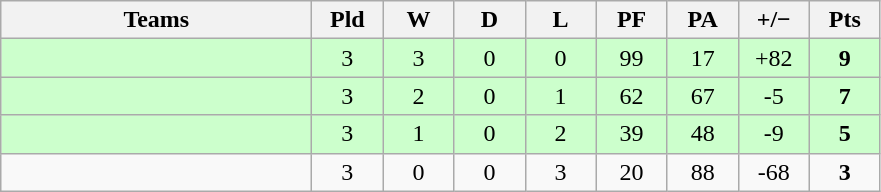<table class="wikitable" style="text-align: center;">
<tr>
<th width="200">Teams</th>
<th width="40">Pld</th>
<th width="40">W</th>
<th width="40">D</th>
<th width="40">L</th>
<th width="40">PF</th>
<th width="40">PA</th>
<th width="40">+/−</th>
<th width="40">Pts</th>
</tr>
<tr bgcolor=#ccffcc>
<td align=left></td>
<td>3</td>
<td>3</td>
<td>0</td>
<td>0</td>
<td>99</td>
<td>17</td>
<td>+82</td>
<td><strong>9</strong></td>
</tr>
<tr bgcolor=#ccffcc>
<td align=left></td>
<td>3</td>
<td>2</td>
<td>0</td>
<td>1</td>
<td>62</td>
<td>67</td>
<td>-5</td>
<td><strong>7</strong></td>
</tr>
<tr bgcolor=#ccffcc>
<td align=left></td>
<td>3</td>
<td>1</td>
<td>0</td>
<td>2</td>
<td>39</td>
<td>48</td>
<td>-9</td>
<td><strong>5</strong></td>
</tr>
<tr>
<td align=left></td>
<td>3</td>
<td>0</td>
<td>0</td>
<td>3</td>
<td>20</td>
<td>88</td>
<td>-68</td>
<td><strong>3</strong></td>
</tr>
</table>
